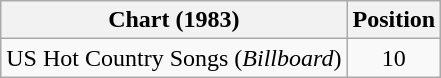<table class="wikitable">
<tr>
<th>Chart (1983)</th>
<th>Position</th>
</tr>
<tr>
<td>US Hot Country Songs (<em>Billboard</em>)</td>
<td align="center">10</td>
</tr>
</table>
